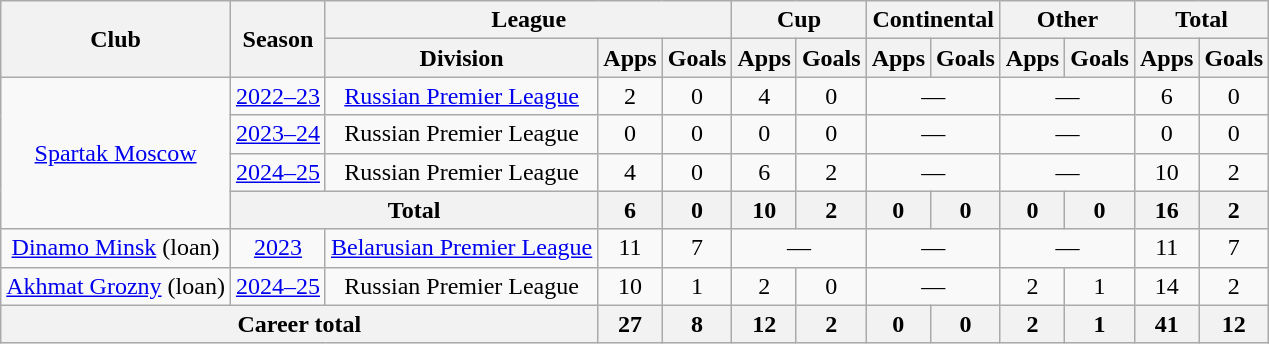<table class="wikitable" style="text-align:center">
<tr>
<th rowspan="2">Club</th>
<th rowspan="2">Season</th>
<th colspan="3">League</th>
<th colspan="2">Cup</th>
<th colspan="2">Continental</th>
<th colspan="2">Other</th>
<th colspan="2">Total</th>
</tr>
<tr>
<th>Division</th>
<th>Apps</th>
<th>Goals</th>
<th>Apps</th>
<th>Goals</th>
<th>Apps</th>
<th>Goals</th>
<th>Apps</th>
<th>Goals</th>
<th>Apps</th>
<th>Goals</th>
</tr>
<tr>
<td rowspan="4"><a href='#'>Spartak Moscow</a></td>
<td><a href='#'>2022–23</a></td>
<td><a href='#'>Russian Premier League</a></td>
<td>2</td>
<td>0</td>
<td>4</td>
<td>0</td>
<td colspan="2">—</td>
<td colspan="2">—</td>
<td>6</td>
<td>0</td>
</tr>
<tr>
<td><a href='#'>2023–24</a></td>
<td>Russian Premier League</td>
<td>0</td>
<td>0</td>
<td>0</td>
<td>0</td>
<td colspan="2">—</td>
<td colspan="2">—</td>
<td>0</td>
<td>0</td>
</tr>
<tr>
<td><a href='#'>2024–25</a></td>
<td>Russian Premier League</td>
<td>4</td>
<td>0</td>
<td>6</td>
<td>2</td>
<td colspan="2">—</td>
<td colspan="2">—</td>
<td>10</td>
<td>2</td>
</tr>
<tr>
<th colspan="2">Total</th>
<th>6</th>
<th>0</th>
<th>10</th>
<th>2</th>
<th>0</th>
<th>0</th>
<th>0</th>
<th>0</th>
<th>16</th>
<th>2</th>
</tr>
<tr>
<td><a href='#'>Dinamo Minsk</a> (loan)</td>
<td><a href='#'>2023</a></td>
<td><a href='#'>Belarusian Premier League</a></td>
<td>11</td>
<td>7</td>
<td colspan="2">—</td>
<td colspan="2">—</td>
<td colspan="2">—</td>
<td>11</td>
<td>7</td>
</tr>
<tr>
<td><a href='#'>Akhmat Grozny</a> (loan)</td>
<td><a href='#'>2024–25</a></td>
<td>Russian Premier League</td>
<td>10</td>
<td>1</td>
<td>2</td>
<td>0</td>
<td colspan="2">—</td>
<td>2</td>
<td>1</td>
<td>14</td>
<td>2</td>
</tr>
<tr>
<th colspan="3">Career total</th>
<th>27</th>
<th>8</th>
<th>12</th>
<th>2</th>
<th>0</th>
<th>0</th>
<th>2</th>
<th>1</th>
<th>41</th>
<th>12</th>
</tr>
</table>
